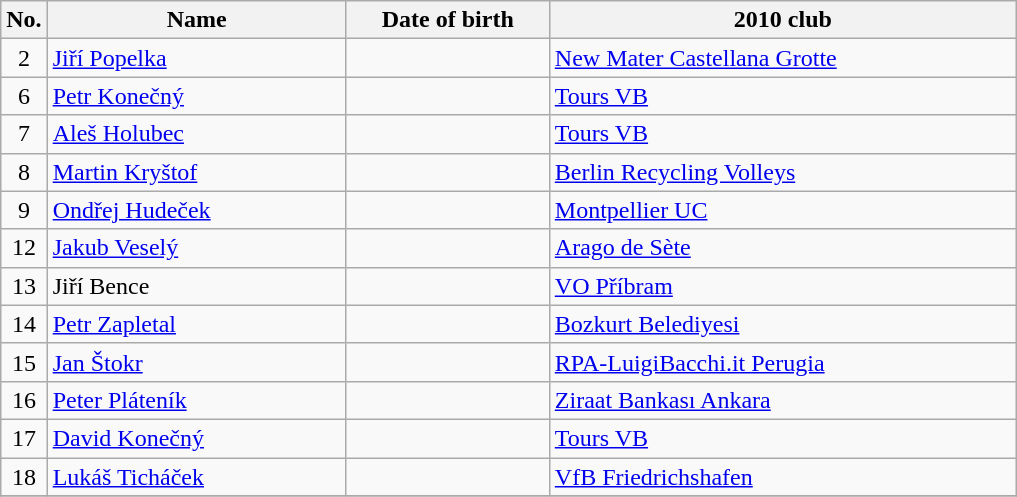<table class="wikitable sortable" style="font-size:100%; text-align:center;">
<tr>
<th>No.</th>
<th style="width:12em">Name</th>
<th style="width:8em">Date of birth</th>
<th style="width:19em">2010 club</th>
</tr>
<tr>
<td>2</td>
<td align=left><a href='#'>Jiří Popelka</a></td>
<td align=right></td>
<td align=left> <a href='#'>New Mater Castellana Grotte</a></td>
</tr>
<tr>
<td>6</td>
<td align=left><a href='#'>Petr Konečný</a></td>
<td align=right></td>
<td align=left> <a href='#'>Tours VB</a></td>
</tr>
<tr>
<td>7</td>
<td align=left><a href='#'>Aleš Holubec</a></td>
<td align=right></td>
<td align=left> <a href='#'>Tours VB</a></td>
</tr>
<tr>
<td>8</td>
<td align=left><a href='#'>Martin Kryštof</a></td>
<td align=right></td>
<td align=left> <a href='#'>Berlin Recycling Volleys</a></td>
</tr>
<tr>
<td>9</td>
<td align=left><a href='#'>Ondřej Hudeček</a></td>
<td align=right></td>
<td align=left> <a href='#'>Montpellier UC</a></td>
</tr>
<tr>
<td>12</td>
<td align=left><a href='#'>Jakub Veselý</a></td>
<td align=right></td>
<td align=left> <a href='#'>Arago de Sète</a></td>
</tr>
<tr>
<td>13</td>
<td align=left>Jiří Bence</td>
<td align=right></td>
<td align=left> <a href='#'>VO Příbram</a></td>
</tr>
<tr>
<td>14</td>
<td align=left><a href='#'>Petr Zapletal</a></td>
<td align=right></td>
<td align=left> <a href='#'>Bozkurt Belediyesi</a></td>
</tr>
<tr>
<td>15</td>
<td align=left><a href='#'>Jan Štokr</a></td>
<td align=right></td>
<td align=left> <a href='#'>RPA-LuigiBacchi.it Perugia</a></td>
</tr>
<tr>
<td>16</td>
<td align=left><a href='#'>Peter Pláteník</a></td>
<td align=right></td>
<td align=left> <a href='#'>Ziraat Bankası Ankara</a></td>
</tr>
<tr>
<td>17</td>
<td align=left><a href='#'>David Konečný</a></td>
<td align=right></td>
<td align=left> <a href='#'>Tours VB</a></td>
</tr>
<tr>
<td>18</td>
<td align=left><a href='#'>Lukáš Ticháček</a></td>
<td align=right></td>
<td align=left> <a href='#'>VfB Friedrichshafen</a></td>
</tr>
<tr>
</tr>
</table>
